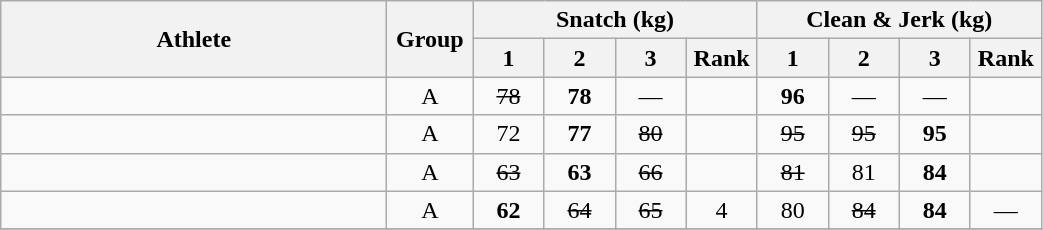<table class = "wikitable sortable" style="text-align:center;">
<tr>
<th rowspan=2 class="unsortable" width=250>Athlete</th>
<th rowspan=2 class="unsortable" width=50>Group</th>
<th colspan=4>Snatch (kg)</th>
<th colspan=4>Clean & Jerk (kg)</th>
</tr>
<tr>
<th width=40 class="unsortable">1</th>
<th width=40 class="unsortable">2</th>
<th width=40 class="unsortable">3</th>
<th width=40>Rank</th>
<th width=40 class="unsortable">1</th>
<th width=40 class="unsortable">2</th>
<th width=40 class="unsortable">3</th>
<th width=40>Rank</th>
</tr>
<tr>
<td align=left></td>
<td>A</td>
<td><s>78</s></td>
<td><strong>78</strong></td>
<td>—</td>
<td></td>
<td><strong>96</strong></td>
<td>—</td>
<td>—</td>
<td></td>
</tr>
<tr>
<td align=left></td>
<td>A</td>
<td>72</td>
<td><strong>77</strong></td>
<td><s>80</s></td>
<td></td>
<td><s>95</s></td>
<td><s>95</s></td>
<td><strong>95</strong></td>
<td></td>
</tr>
<tr>
<td align=left></td>
<td>A</td>
<td><s>63</s></td>
<td><strong>63</strong></td>
<td><s>66</s></td>
<td></td>
<td><s>81</s></td>
<td>81</td>
<td><strong>84</strong></td>
<td></td>
</tr>
<tr>
<td align=left></td>
<td>A</td>
<td><strong>62</strong></td>
<td><s>64</s></td>
<td><s>65</s></td>
<td>4</td>
<td>80</td>
<td><s>84</s></td>
<td><strong>84</strong></td>
<td>—</td>
</tr>
<tr>
</tr>
</table>
